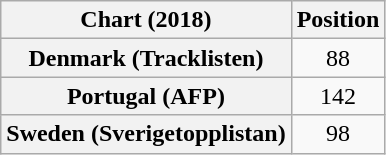<table class="wikitable plainrowheaders sortable" style="text-align:center">
<tr>
<th scope="col">Chart (2018)</th>
<th scope="col">Position</th>
</tr>
<tr>
<th scope="row">Denmark (Tracklisten)</th>
<td>88</td>
</tr>
<tr>
<th scope="row">Portugal (AFP)</th>
<td>142</td>
</tr>
<tr>
<th scope="row">Sweden (Sverigetopplistan)</th>
<td>98</td>
</tr>
</table>
